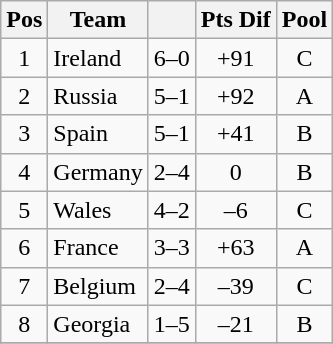<table class="wikitable sortable"  style="text-align: center;">
<tr>
<th>Pos</th>
<th>Team</th>
<th></th>
<th>Pts Dif</th>
<th>Pool</th>
</tr>
<tr>
<td>1</td>
<td align=left>Ireland</td>
<td>6–0</td>
<td>+91</td>
<td>C</td>
</tr>
<tr>
<td>2</td>
<td align=left>Russia</td>
<td>5–1</td>
<td>+92</td>
<td>A</td>
</tr>
<tr>
<td>3</td>
<td align=left>Spain</td>
<td>5–1</td>
<td>+41</td>
<td>B</td>
</tr>
<tr>
<td>4</td>
<td align=left>Germany</td>
<td>2–4</td>
<td>0</td>
<td>B</td>
</tr>
<tr>
<td>5</td>
<td align=left>Wales</td>
<td>4–2</td>
<td>–6</td>
<td>C</td>
</tr>
<tr>
<td>6</td>
<td align=left>France</td>
<td>3–3</td>
<td>+63</td>
<td>A</td>
</tr>
<tr>
<td>7</td>
<td align=left>Belgium</td>
<td>2–4</td>
<td>–39</td>
<td>C</td>
</tr>
<tr>
<td>8</td>
<td align=left>Georgia</td>
<td>1–5</td>
<td>–21</td>
<td>B</td>
</tr>
<tr>
</tr>
</table>
